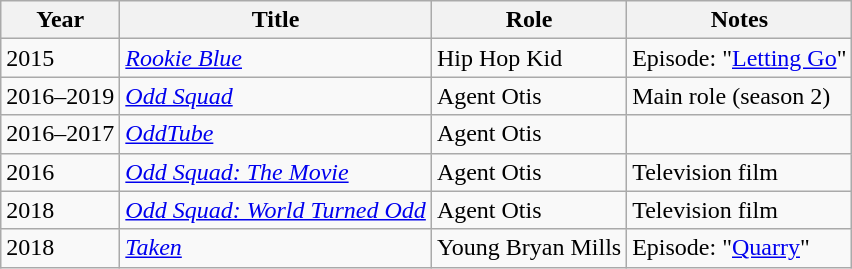<table class="wikitable sortable">
<tr>
<th>Year</th>
<th>Title</th>
<th>Role</th>
<th class="unsortable">Notes</th>
</tr>
<tr>
<td>2015</td>
<td><em><a href='#'>Rookie Blue</a></em></td>
<td>Hip Hop Kid</td>
<td>Episode: "<a href='#'>Letting Go</a>"</td>
</tr>
<tr>
<td>2016–2019</td>
<td><em><a href='#'>Odd Squad</a></em></td>
<td>Agent Otis</td>
<td>Main role (season 2)</td>
</tr>
<tr>
<td>2016–2017</td>
<td><em><a href='#'>OddTube</a></em></td>
<td>Agent Otis</td>
<td></td>
</tr>
<tr>
<td>2016</td>
<td><em><a href='#'>Odd Squad: The Movie</a></em></td>
<td>Agent Otis</td>
<td>Television film</td>
</tr>
<tr>
<td>2018</td>
<td><em><a href='#'>Odd Squad: World Turned Odd</a></em></td>
<td>Agent Otis</td>
<td>Television film</td>
</tr>
<tr>
<td>2018</td>
<td><em><a href='#'>Taken</a></em></td>
<td>Young Bryan Mills</td>
<td>Episode: "<a href='#'>Quarry</a>"</td>
</tr>
</table>
